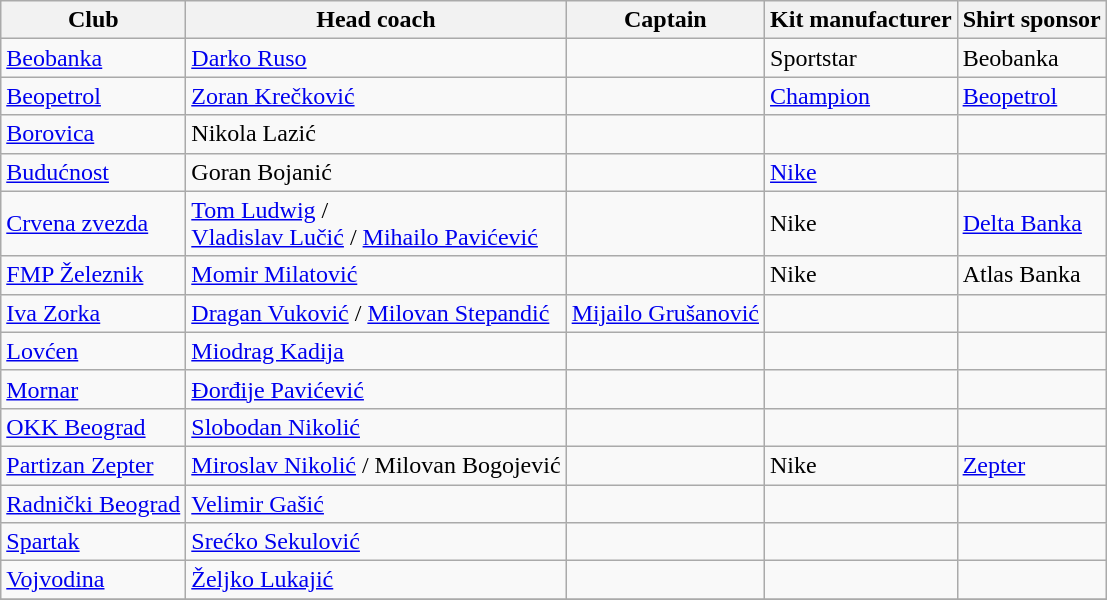<table class="wikitable">
<tr>
<th>Club</th>
<th>Head coach</th>
<th>Captain</th>
<th>Kit manufacturer</th>
<th>Shirt sponsor</th>
</tr>
<tr>
<td><a href='#'>Beobanka</a></td>
<td><a href='#'>Darko Ruso</a></td>
<td></td>
<td>Sportstar</td>
<td>Beobanka</td>
</tr>
<tr>
<td><a href='#'>Beopetrol</a></td>
<td><a href='#'>Zoran Krečković</a></td>
<td></td>
<td><a href='#'>Champion</a></td>
<td><a href='#'>Beopetrol</a></td>
</tr>
<tr>
<td><a href='#'>Borovica</a></td>
<td>Nikola Lazić</td>
<td></td>
<td></td>
<td></td>
</tr>
<tr>
<td><a href='#'>Budućnost</a></td>
<td>Goran Bojanić</td>
<td></td>
<td><a href='#'>Nike</a></td>
<td></td>
</tr>
<tr>
<td><a href='#'>Crvena zvezda</a></td>
<td> <a href='#'>Tom Ludwig</a> /<br> <a href='#'>Vladislav Lučić</a> / <a href='#'>Mihailo Pavićević</a></td>
<td></td>
<td>Nike</td>
<td><a href='#'>Delta Banka</a></td>
</tr>
<tr>
<td><a href='#'>FMP Železnik</a></td>
<td><a href='#'>Momir Milatović</a></td>
<td></td>
<td>Nike</td>
<td>Atlas Banka</td>
</tr>
<tr>
<td><a href='#'>Iva Zorka</a></td>
<td><a href='#'>Dragan Vuković</a> / <a href='#'>Milovan Stepandić</a></td>
<td><a href='#'>Mijailo Grušanović</a></td>
<td></td>
<td></td>
</tr>
<tr>
<td><a href='#'>Lovćen</a></td>
<td><a href='#'>Miodrag Kadija</a></td>
<td></td>
<td></td>
<td></td>
</tr>
<tr>
<td><a href='#'>Mornar</a></td>
<td><a href='#'>Đorđije Pavićević</a></td>
<td></td>
<td></td>
<td></td>
</tr>
<tr>
<td><a href='#'>OKK Beograd</a></td>
<td><a href='#'>Slobodan Nikolić</a></td>
<td></td>
<td></td>
<td></td>
</tr>
<tr>
<td><a href='#'>Partizan Zepter</a></td>
<td><a href='#'>Miroslav Nikolić</a> / Milovan Bogojević</td>
<td></td>
<td>Nike</td>
<td><a href='#'>Zepter</a></td>
</tr>
<tr>
<td><a href='#'>Radnički Beograd</a></td>
<td><a href='#'>Velimir Gašić</a></td>
<td></td>
<td></td>
<td></td>
</tr>
<tr>
<td><a href='#'>Spartak</a></td>
<td><a href='#'>Srećko Sekulović</a></td>
<td></td>
<td></td>
<td></td>
</tr>
<tr>
<td><a href='#'>Vojvodina</a></td>
<td><a href='#'>Željko Lukajić</a></td>
<td></td>
<td></td>
<td></td>
</tr>
<tr>
</tr>
</table>
